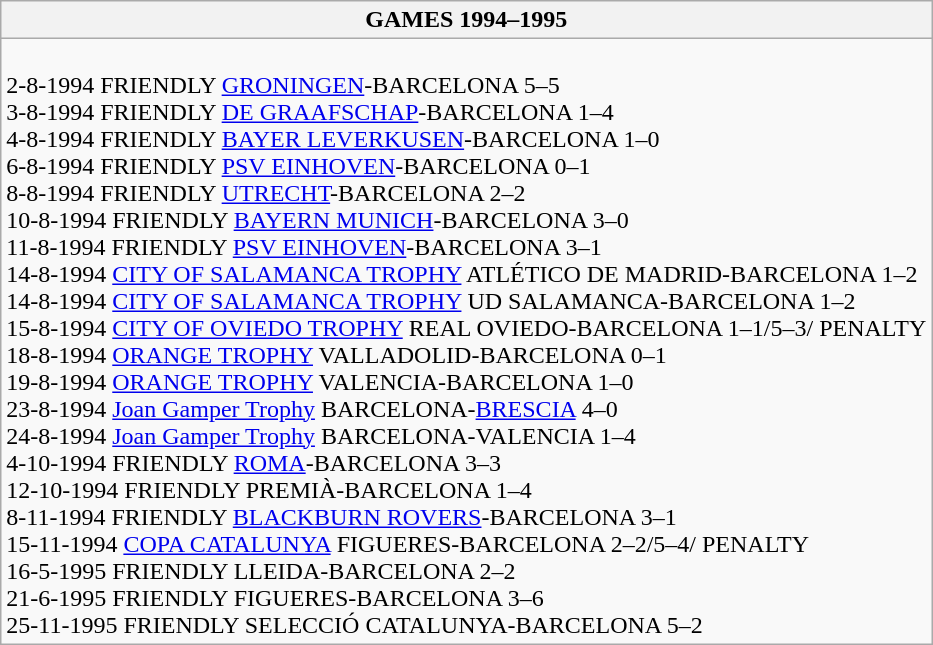<table class="wikitable">
<tr>
<th>GAMES 1994–1995 </th>
</tr>
<tr>
<td><br>2-8-1994 FRIENDLY <a href='#'>GRONINGEN</a>-BARCELONA 5–5<br>3-8-1994 FRIENDLY <a href='#'>DE GRAAFSCHAP</a>-BARCELONA 1–4<br>4-8-1994 FRIENDLY <a href='#'>BAYER LEVERKUSEN</a>-BARCELONA 1–0<br>6-8-1994 FRIENDLY <a href='#'>PSV EINHOVEN</a>-BARCELONA 0–1<br>8-8-1994 FRIENDLY <a href='#'>UTRECHT</a>-BARCELONA 2–2<br>10-8-1994 FRIENDLY <a href='#'>BAYERN MUNICH</a>-BARCELONA 3–0<br>11-8-1994 FRIENDLY <a href='#'>PSV EINHOVEN</a>-BARCELONA 3–1<br>14-8-1994 <a href='#'>CITY OF SALAMANCA TROPHY</a> ATLÉTICO DE MADRID-BARCELONA 1–2<br>14-8-1994 <a href='#'>CITY OF SALAMANCA TROPHY</a> UD SALAMANCA-BARCELONA 1–2<br>15-8-1994 <a href='#'>CITY OF OVIEDO TROPHY</a> REAL OVIEDO-BARCELONA 1–1/5–3/ PENALTY<br>18-8-1994 <a href='#'>ORANGE TROPHY</a> VALLADOLID-BARCELONA 0–1<br>19-8-1994 <a href='#'>ORANGE TROPHY</a> VALENCIA-BARCELONA 1–0<br>23-8-1994 <a href='#'>Joan Gamper Trophy</a> BARCELONA-<a href='#'>BRESCIA</a> 4–0<br>24-8-1994 <a href='#'>Joan Gamper Trophy</a> BARCELONA-VALENCIA 1–4<br>4-10-1994 FRIENDLY <a href='#'>ROMA</a>-BARCELONA 3–3<br>12-10-1994 FRIENDLY PREMIÀ-BARCELONA 1–4<br>8-11-1994 FRIENDLY <a href='#'>BLACKBURN ROVERS</a>-BARCELONA 3–1<br>15-11-1994 <a href='#'>COPA CATALUNYA</a> FIGUERES-BARCELONA 2–2/5–4/ PENALTY<br>16-5-1995 FRIENDLY LLEIDA-BARCELONA 2–2<br>21-6-1995 FRIENDLY FIGUERES-BARCELONA 3–6<br>25-11-1995 FRIENDLY SELECCIÓ CATALUNYA-BARCELONA 5–2</td>
</tr>
</table>
